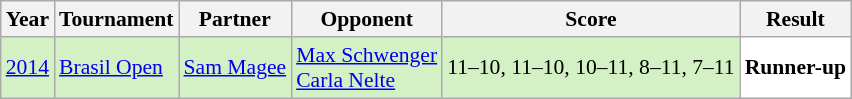<table class="sortable wikitable" style="font-size: 90%;">
<tr>
<th>Year</th>
<th>Tournament</th>
<th>Partner</th>
<th>Opponent</th>
<th>Score</th>
<th>Result</th>
</tr>
<tr style="background:#D4F1C5">
<td align="center"><a href='#'>2014</a></td>
<td align="left"><a href='#'>Brasil Open</a></td>
<td align="left"> <a href='#'>Sam Magee</a></td>
<td align="left"> <a href='#'>Max Schwenger</a> <br>  <a href='#'>Carla Nelte</a></td>
<td align="left">11–10, 11–10, 10–11, 8–11, 7–11</td>
<td style="text-align:left; background:white"> <strong>Runner-up</strong></td>
</tr>
</table>
